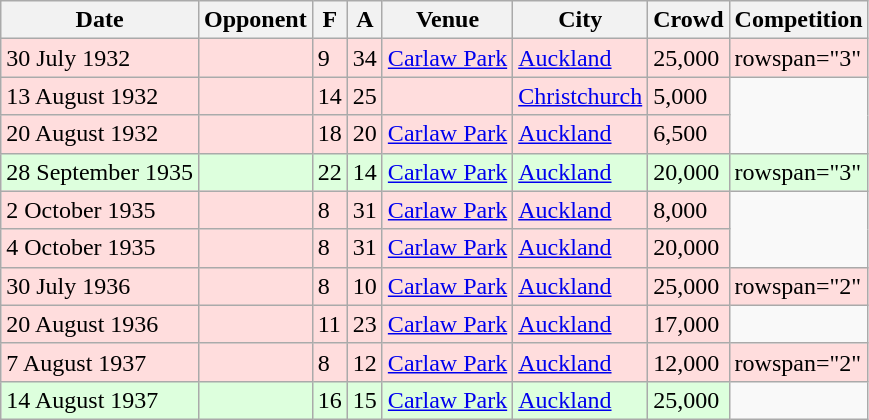<table class="wikitable sortable">
<tr>
<th>Date</th>
<th>Opponent</th>
<th>F</th>
<th>A</th>
<th>Venue</th>
<th>City</th>
<th>Crowd</th>
<th>Competition</th>
</tr>
<tr style="background:#ffdddd;">
<td>30 July 1932</td>
<td></td>
<td>9</td>
<td>34</td>
<td><a href='#'>Carlaw Park</a></td>
<td><a href='#'>Auckland</a></td>
<td>25,000</td>
<td>rowspan="3"</td>
</tr>
<tr style="background:#ffdddd;">
<td>13 August 1932</td>
<td></td>
<td>14</td>
<td>25</td>
<td></td>
<td><a href='#'>Christchurch</a></td>
<td>5,000</td>
</tr>
<tr style="background:#ffdddd;">
<td>20 August 1932</td>
<td></td>
<td>18</td>
<td>20</td>
<td><a href='#'>Carlaw Park</a></td>
<td><a href='#'>Auckland</a></td>
<td>6,500</td>
</tr>
<tr style="background:#ddffdd;">
<td>28 September 1935</td>
<td></td>
<td>22</td>
<td>14</td>
<td><a href='#'>Carlaw Park</a></td>
<td><a href='#'>Auckland</a></td>
<td>20,000</td>
<td>rowspan="3" </td>
</tr>
<tr style="background:#ffdddd;">
<td>2 October 1935</td>
<td></td>
<td>8</td>
<td>31</td>
<td><a href='#'>Carlaw Park</a></td>
<td><a href='#'>Auckland</a></td>
<td>8,000</td>
</tr>
<tr style="background:#ffdddd;">
<td>4 October 1935</td>
<td></td>
<td>8</td>
<td>31</td>
<td><a href='#'>Carlaw Park</a></td>
<td><a href='#'>Auckland</a></td>
<td>20,000</td>
</tr>
<tr style="background:#ffdddd;">
<td>30 July 1936</td>
<td></td>
<td>8</td>
<td>10</td>
<td><a href='#'>Carlaw Park</a></td>
<td><a href='#'>Auckland</a></td>
<td>25,000</td>
<td>rowspan="2"</td>
</tr>
<tr style="background:#ffdddd;">
<td>20 August 1936</td>
<td></td>
<td>11</td>
<td>23</td>
<td><a href='#'>Carlaw Park</a></td>
<td><a href='#'>Auckland</a></td>
<td>17,000</td>
</tr>
<tr style="background:#ffdddd;">
<td>7 August 1937</td>
<td></td>
<td>8</td>
<td>12</td>
<td><a href='#'>Carlaw Park</a></td>
<td><a href='#'>Auckland</a></td>
<td>12,000</td>
<td>rowspan="2" </td>
</tr>
<tr style="background:#ddffdd;">
<td>14 August 1937</td>
<td></td>
<td>16</td>
<td>15</td>
<td><a href='#'>Carlaw Park</a></td>
<td><a href='#'>Auckland</a></td>
<td>25,000</td>
</tr>
</table>
